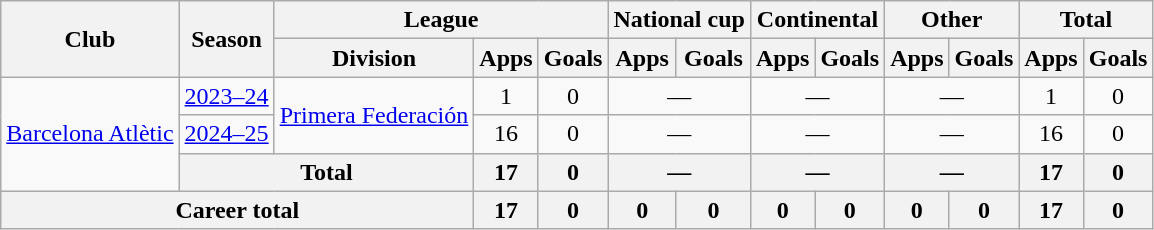<table class="wikitable" style="text-align: center">
<tr>
<th rowspan="2">Club</th>
<th rowspan="2">Season</th>
<th colspan="3">League</th>
<th colspan="2">National cup</th>
<th colspan="2">Continental</th>
<th colspan="2">Other</th>
<th colspan="2">Total</th>
</tr>
<tr>
<th>Division</th>
<th>Apps</th>
<th>Goals</th>
<th>Apps</th>
<th>Goals</th>
<th>Apps</th>
<th>Goals</th>
<th>Apps</th>
<th>Goals</th>
<th>Apps</th>
<th>Goals</th>
</tr>
<tr>
<td rowspan=3><a href='#'>Barcelona Atlètic</a></td>
<td><a href='#'>2023–24</a></td>
<td rowspan=2><a href='#'>Primera Federación</a></td>
<td>1</td>
<td>0</td>
<td colspan="2">—</td>
<td colspan="2">—</td>
<td colspan="2">—</td>
<td>1</td>
<td>0</td>
</tr>
<tr>
<td><a href='#'>2024–25</a></td>
<td>16</td>
<td>0</td>
<td colspan="2">—</td>
<td colspan="2">—</td>
<td colspan="2">—</td>
<td>16</td>
<td>0</td>
</tr>
<tr>
<th colspan=2>Total</th>
<th>17</th>
<th>0</th>
<th colspan="2">—</th>
<th colspan="2">—</th>
<th colspan="2">—</th>
<th>17</th>
<th>0</th>
</tr>
<tr>
<th colspan=3>Career total</th>
<th>17</th>
<th>0</th>
<th>0</th>
<th>0</th>
<th>0</th>
<th>0</th>
<th>0</th>
<th>0</th>
<th>17</th>
<th>0</th>
</tr>
</table>
